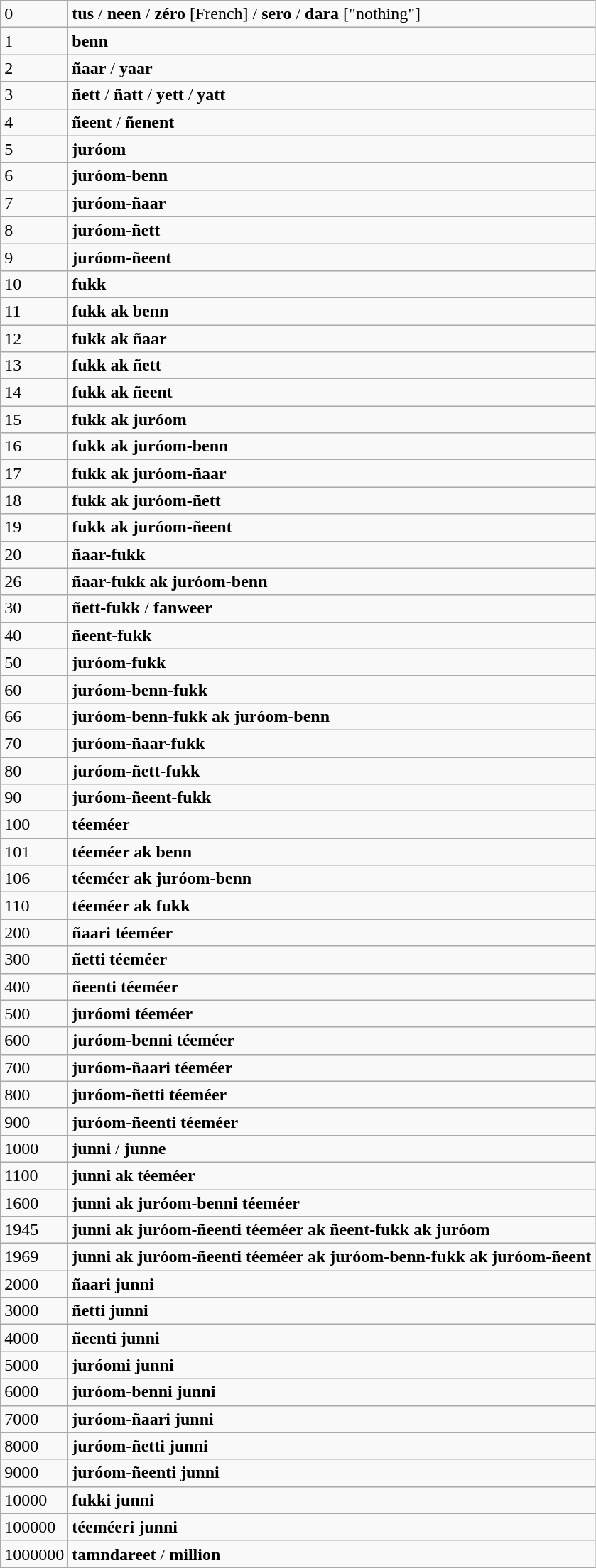<table class="wikitable">
<tr>
<td>0</td>
<td><strong>tus</strong> / <strong>neen</strong> / <strong>zéro</strong> [French] / <strong>sero</strong> / <strong>dara</strong> ["nothing"]</td>
</tr>
<tr>
<td>1</td>
<td><strong>benn</strong></td>
</tr>
<tr>
<td>2</td>
<td><strong>ñaar</strong> / <strong>yaar</strong></td>
</tr>
<tr>
<td>3</td>
<td><strong>ñett</strong> / <strong>ñatt</strong> / <strong>yett</strong> / <strong>yatt</strong></td>
</tr>
<tr>
<td>4</td>
<td><strong>ñeent</strong> / <strong>ñenent</strong></td>
</tr>
<tr>
<td>5</td>
<td><strong>juróom</strong></td>
</tr>
<tr>
<td>6</td>
<td><strong>juróom-benn</strong></td>
</tr>
<tr>
<td>7</td>
<td><strong>juróom-ñaar</strong></td>
</tr>
<tr>
<td>8</td>
<td><strong>juróom-ñett</strong></td>
</tr>
<tr>
<td>9</td>
<td><strong>juróom-ñeent</strong></td>
</tr>
<tr>
<td>10</td>
<td><strong>fukk</strong></td>
</tr>
<tr>
<td>11</td>
<td><strong>fukk ak benn</strong></td>
</tr>
<tr>
<td>12</td>
<td><strong>fukk ak ñaar</strong></td>
</tr>
<tr>
<td>13</td>
<td><strong>fukk ak ñett</strong></td>
</tr>
<tr>
<td>14</td>
<td><strong>fukk ak ñeent</strong></td>
</tr>
<tr>
<td>15</td>
<td><strong>fukk ak juróom</strong></td>
</tr>
<tr>
<td>16</td>
<td><strong>fukk ak juróom-benn</strong></td>
</tr>
<tr>
<td>17</td>
<td><strong>fukk ak juróom-ñaar</strong></td>
</tr>
<tr>
<td>18</td>
<td><strong>fukk ak juróom-ñett</strong></td>
</tr>
<tr>
<td>19</td>
<td><strong>fukk ak juróom-ñeent</strong></td>
</tr>
<tr>
<td>20</td>
<td><strong>ñaar-fukk</strong></td>
</tr>
<tr>
<td>26</td>
<td><strong>ñaar-fukk ak juróom-benn</strong></td>
</tr>
<tr>
<td>30</td>
<td><strong>ñett-fukk</strong> / <strong>fanweer</strong></td>
</tr>
<tr>
<td>40</td>
<td><strong>ñeent-fukk</strong></td>
</tr>
<tr>
<td>50</td>
<td><strong>juróom-fukk</strong></td>
</tr>
<tr>
<td>60</td>
<td><strong>juróom-benn-fukk</strong></td>
</tr>
<tr>
<td>66</td>
<td><strong>juróom-benn-fukk ak juróom-benn</strong></td>
</tr>
<tr>
<td>70</td>
<td><strong>juróom-ñaar-fukk</strong></td>
</tr>
<tr>
<td>80</td>
<td><strong>juróom-ñett-fukk</strong></td>
</tr>
<tr>
<td>90</td>
<td><strong>juróom-ñeent-fukk</strong></td>
</tr>
<tr>
<td>100</td>
<td><strong>téeméer</strong></td>
</tr>
<tr>
<td>101</td>
<td><strong>téeméer ak benn</strong></td>
</tr>
<tr>
<td>106</td>
<td><strong>téeméer ak juróom-benn</strong></td>
</tr>
<tr>
<td>110</td>
<td><strong>téeméer ak fukk</strong></td>
</tr>
<tr>
<td>200</td>
<td><strong>ñaari téeméer</strong></td>
</tr>
<tr>
<td>300</td>
<td><strong>ñetti téeméer</strong></td>
</tr>
<tr>
<td>400</td>
<td><strong>ñeenti téeméer</strong></td>
</tr>
<tr>
<td>500</td>
<td><strong>juróomi téeméer</strong></td>
</tr>
<tr>
<td>600</td>
<td><strong>juróom-benni téeméer</strong></td>
</tr>
<tr>
<td>700</td>
<td><strong>juróom-ñaari téeméer</strong></td>
</tr>
<tr>
<td>800</td>
<td><strong>juróom-ñetti téeméer</strong></td>
</tr>
<tr>
<td>900</td>
<td><strong>juróom-ñeenti téeméer</strong></td>
</tr>
<tr>
<td>1000</td>
<td><strong>junni</strong> / <strong>junne</strong></td>
</tr>
<tr>
<td>1100</td>
<td><strong>junni ak téeméer</strong></td>
</tr>
<tr>
<td>1600</td>
<td><strong>junni ak juróom-benni téeméer</strong></td>
</tr>
<tr>
<td>1945</td>
<td><strong>junni ak juróom-ñeenti téeméer ak ñeent-fukk ak juróom</strong></td>
</tr>
<tr>
<td>1969</td>
<td><strong>junni ak juróom-ñeenti téeméer ak juróom-benn-fukk ak juróom-ñeent</strong></td>
</tr>
<tr>
<td>2000</td>
<td><strong>ñaari junni</strong></td>
</tr>
<tr>
<td>3000</td>
<td><strong>ñetti junni</strong></td>
</tr>
<tr>
<td>4000</td>
<td><strong>ñeenti junni</strong></td>
</tr>
<tr>
<td>5000</td>
<td><strong>juróomi junni</strong></td>
</tr>
<tr>
<td>6000</td>
<td><strong>juróom-benni junni</strong></td>
</tr>
<tr>
<td>7000</td>
<td><strong>juróom-ñaari junni</strong></td>
</tr>
<tr>
<td>8000</td>
<td><strong>juróom-ñetti junni</strong></td>
</tr>
<tr>
<td>9000</td>
<td><strong>juróom-ñeenti junni</strong></td>
</tr>
<tr>
<td>10000</td>
<td><strong>fukki junni</strong></td>
</tr>
<tr>
<td>100000</td>
<td><strong>téeméeri junni</strong></td>
</tr>
<tr>
<td>1000000</td>
<td><strong>tamndareet</strong> / <strong>million</strong></td>
</tr>
</table>
